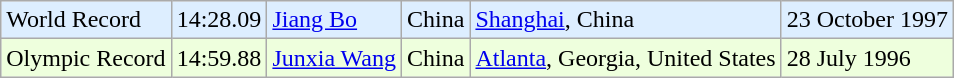<table class="wikitable">
<tr bgcolor = "ddeeff">
<td>World Record</td>
<td>14:28.09</td>
<td><a href='#'>Jiang Bo</a></td>
<td>China</td>
<td><a href='#'>Shanghai</a>, China</td>
<td>23 October 1997</td>
</tr>
<tr bgcolor = "eeffdd">
<td>Olympic Record</td>
<td>14:59.88</td>
<td><a href='#'>Junxia Wang</a></td>
<td>China</td>
<td><a href='#'>Atlanta</a>, Georgia, United States</td>
<td>28 July 1996</td>
</tr>
</table>
